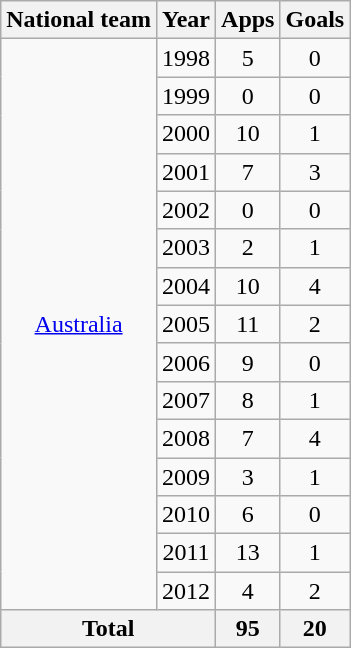<table class="wikitable" style="text-align:center">
<tr>
<th>National team</th>
<th>Year</th>
<th>Apps</th>
<th>Goals</th>
</tr>
<tr>
<td rowspan="15"><a href='#'>Australia</a></td>
<td>1998</td>
<td>5</td>
<td>0</td>
</tr>
<tr>
<td>1999</td>
<td>0</td>
<td>0</td>
</tr>
<tr>
<td>2000</td>
<td>10</td>
<td>1</td>
</tr>
<tr>
<td>2001</td>
<td>7</td>
<td>3</td>
</tr>
<tr>
<td>2002</td>
<td>0</td>
<td>0</td>
</tr>
<tr>
<td>2003</td>
<td>2</td>
<td>1</td>
</tr>
<tr>
<td>2004</td>
<td>10</td>
<td>4</td>
</tr>
<tr>
<td>2005</td>
<td>11</td>
<td>2</td>
</tr>
<tr>
<td>2006</td>
<td>9</td>
<td>0</td>
</tr>
<tr>
<td>2007</td>
<td>8</td>
<td>1</td>
</tr>
<tr>
<td>2008</td>
<td>7</td>
<td>4</td>
</tr>
<tr>
<td>2009</td>
<td>3</td>
<td>1</td>
</tr>
<tr>
<td>2010</td>
<td>6</td>
<td>0</td>
</tr>
<tr>
<td>2011</td>
<td>13</td>
<td>1</td>
</tr>
<tr>
<td>2012</td>
<td>4</td>
<td>2</td>
</tr>
<tr>
<th colspan="2">Total</th>
<th>95</th>
<th>20</th>
</tr>
</table>
